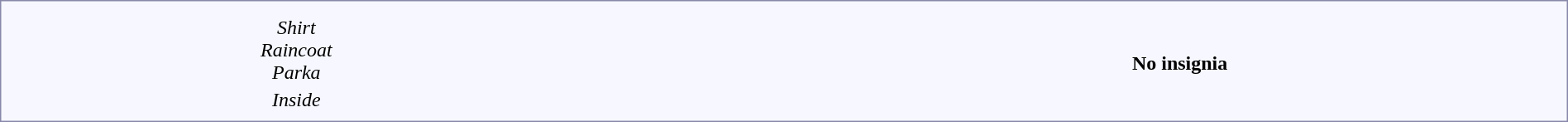<table style="border:1px solid #8888aa; background-color:#f7f8ff; padding:5px; font-size:100%; margin: 0px 12px 12px 0px;width:100%">
<tr>
<td colspan=1></td>
</tr>
<tr align=center>
<td><em>Shirt<br>Raincoat<br>Parka</em></td>
<td colspan=6></td>
<td colspan=2></td>
<td colspan=2></td>
<td colspan=6 rowspan=2></td>
<td colspan=6></td>
<td colspan=4></td>
<td colspan=1></td>
<td colspan=1></td>
<td colspan=3></td>
<td colspan=3></td>
<td colspan=2 rowspan=2><strong>No insignia</strong></td>
</tr>
<tr align=center>
<td><em>Inside</em></td>
<td colspan=6></td>
<td colspan=2></td>
<td colspan=2></td>
<td colspan=6></td>
<td colspan=4></td>
<td colspan=1></td>
<td colspan=1></td>
<td colspan=3></td>
<td colspan=3></td>
</tr>
</table>
